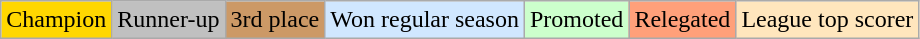<table class="wikitable">
<tr>
<td bgcolor="gold">Champion</td>
<td bgcolor="silver">Runner-up</td>
<td bgcolor="#cc9966">3rd place</td>
<td bgcolor="D0E7FF">Won regular season</td>
<td bgcolor="ccffcc">Promoted</td>
<td bgcolor="FFA07A">Relegated</td>
<td bgcolor="FFE6BD">League top scorer</td>
</tr>
</table>
